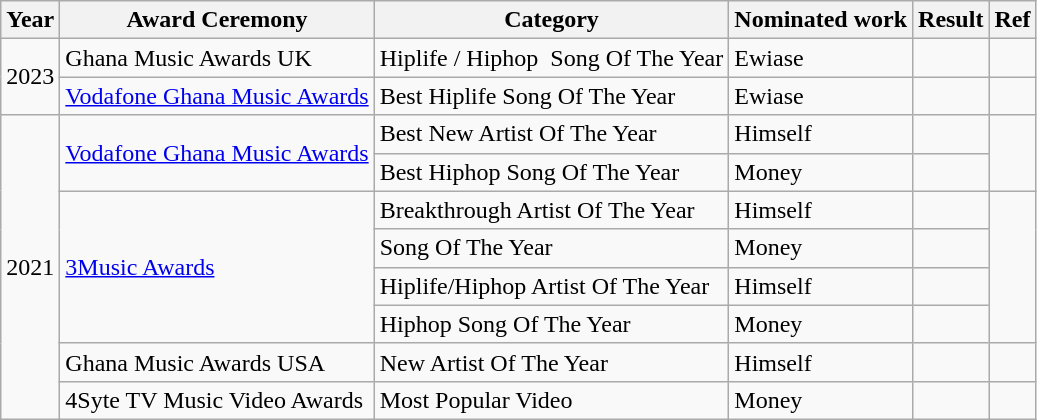<table class="wikitable">
<tr>
<th>Year</th>
<th>Award Ceremony</th>
<th>Category</th>
<th>Nominated work</th>
<th>Result</th>
<th>Ref</th>
</tr>
<tr>
<td rowspan="2">2023</td>
<td>Ghana Music Awards UK</td>
<td>Hiplife / Hiphop  Song Of The Year</td>
<td>Ewiase</td>
<td></td>
<td></td>
</tr>
<tr>
<td><a href='#'>Vodafone Ghana Music Awards</a></td>
<td>Best Hiplife Song Of The Year</td>
<td>Ewiase</td>
<td></td>
<td></td>
</tr>
<tr>
<td rowspan="8">2021</td>
<td rowspan="2"><a href='#'>Vodafone Ghana Music Awards</a></td>
<td>Best New Artist Of The Year</td>
<td>Himself</td>
<td></td>
<td rowspan="2"></td>
</tr>
<tr>
<td>Best Hiphop Song Of The Year</td>
<td>Money</td>
<td></td>
</tr>
<tr>
<td rowspan="4"><a href='#'>3Music Awards</a></td>
<td>Breakthrough Artist Of The Year</td>
<td>Himself</td>
<td></td>
<td rowspan="4"></td>
</tr>
<tr>
<td>Song Of The Year</td>
<td>Money</td>
<td></td>
</tr>
<tr>
<td>Hiplife/Hiphop Artist Of The Year</td>
<td>Himself</td>
<td></td>
</tr>
<tr>
<td>Hiphop Song Of The Year</td>
<td>Money</td>
<td></td>
</tr>
<tr>
<td>Ghana Music Awards USA</td>
<td>New Artist Of The Year</td>
<td>Himself</td>
<td></td>
<td></td>
</tr>
<tr>
<td>4Syte TV Music Video Awards</td>
<td>Most Popular Video</td>
<td>Money</td>
<td></td>
<td></td>
</tr>
</table>
